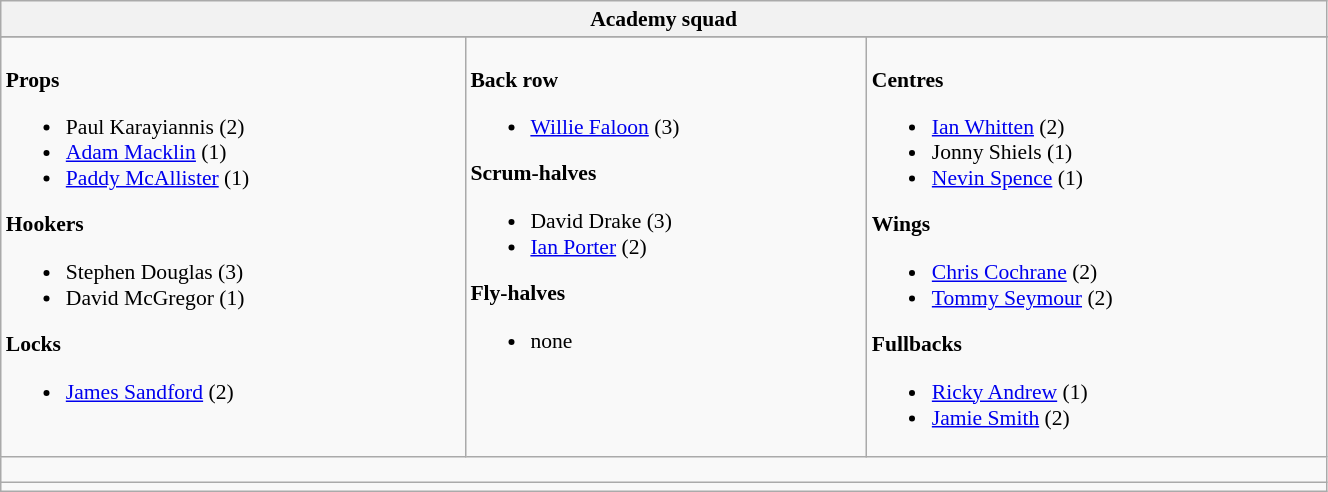<table class="wikitable" style="text-align:left; font-size:90%; width:70%">
<tr>
<th colspan="100%">Academy squad</th>
</tr>
<tr>
</tr>
<tr valign="top">
<td><br><strong>Props</strong><ul><li> Paul Karayiannis (2)</li><li> <a href='#'>Adam Macklin</a> (1)</li><li> <a href='#'>Paddy McAllister</a> (1)</li></ul><strong>Hookers</strong><ul><li> Stephen Douglas (3)</li><li> David McGregor (1)</li></ul><strong>Locks</strong><ul><li> <a href='#'>James Sandford</a> (2)</li></ul></td>
<td><br><strong>Back row</strong><ul><li> <a href='#'>Willie Faloon</a> (3)</li></ul><strong>Scrum-halves</strong><ul><li> David Drake (3)</li><li> <a href='#'>Ian Porter</a> (2)</li></ul><strong>Fly-halves</strong><ul><li>none</li></ul></td>
<td><br><strong>Centres</strong><ul><li> <a href='#'>Ian Whitten</a> (2)</li><li> Jonny Shiels (1)</li><li> <a href='#'>Nevin Spence</a> (1)</li></ul><strong>Wings</strong><ul><li> <a href='#'>Chris Cochrane</a> (2)</li><li> <a href='#'>Tommy Seymour</a> (2)</li></ul><strong>Fullbacks</strong><ul><li> <a href='#'>Ricky Andrew</a> (1)</li><li> <a href='#'>Jamie Smith</a> (2)</li></ul></td>
</tr>
<tr>
<td colspan="100%" style="height: 10px;"></td>
</tr>
<tr>
<td colspan="100%" style="text-align:center;"></td>
</tr>
</table>
